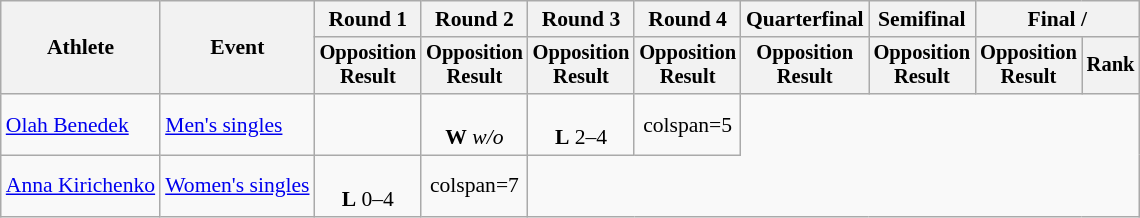<table class=wikitable style=font-size:90%;text-align:center>
<tr>
<th rowspan=2>Athlete</th>
<th rowspan=2>Event</th>
<th>Round 1</th>
<th>Round 2</th>
<th>Round 3</th>
<th>Round 4</th>
<th>Quarterfinal</th>
<th>Semifinal</th>
<th colspan=2>Final / </th>
</tr>
<tr style=font-size:95%>
<th>Opposition<br>Result</th>
<th>Opposition<br>Result</th>
<th>Opposition<br>Result</th>
<th>Opposition<br>Result</th>
<th>Opposition<br>Result</th>
<th>Opposition<br>Result</th>
<th>Opposition<br>Result</th>
<th>Rank</th>
</tr>
<tr>
<td align=left><a href='#'>Olah Benedek</a></td>
<td align=left><a href='#'>Men's singles</a></td>
<td></td>
<td><br><strong>W</strong> <em>w/o</em></td>
<td><br><strong>L</strong> 2–4</td>
<td>colspan=5 </td>
</tr>
<tr>
<td align=left><a href='#'>Anna Kirichenko</a></td>
<td align=left><a href='#'>Women's singles</a></td>
<td><br><strong>L</strong> 0–4</td>
<td>colspan=7 </td>
</tr>
</table>
